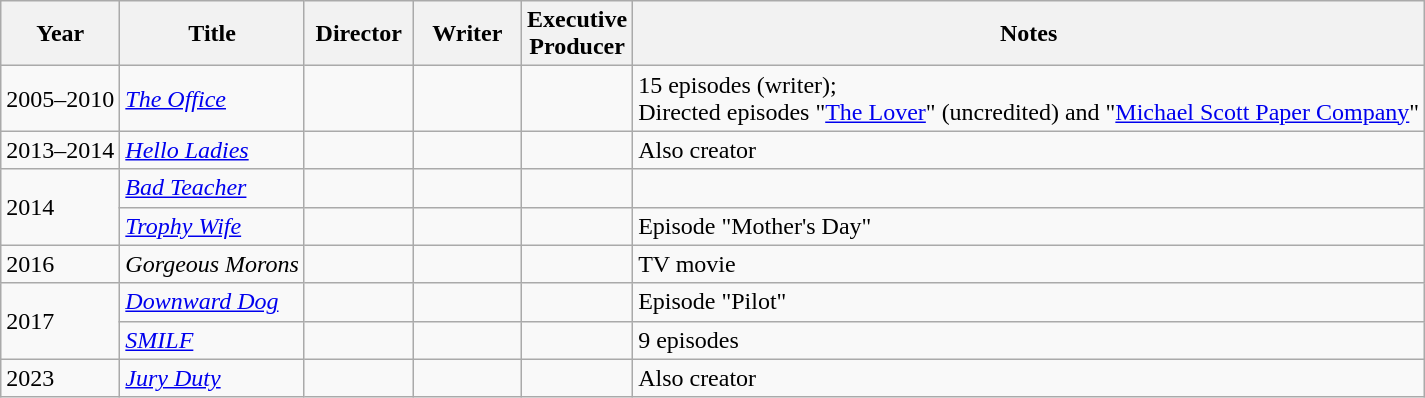<table class="wikitable">
<tr>
<th>Year</th>
<th>Title</th>
<th width=65>Director</th>
<th width=65>Writer</th>
<th width=65>Executive<br>Producer</th>
<th>Notes</th>
</tr>
<tr>
<td>2005–2010</td>
<td><em><a href='#'>The Office</a></em></td>
<td></td>
<td></td>
<td></td>
<td>15 episodes (writer);<br>Directed episodes "<a href='#'>The Lover</a>" (uncredited) and "<a href='#'>Michael Scott Paper Company</a>"</td>
</tr>
<tr>
<td>2013–2014</td>
<td><em><a href='#'>Hello Ladies</a></em></td>
<td></td>
<td></td>
<td></td>
<td>Also creator</td>
</tr>
<tr>
<td rowspan=2>2014</td>
<td><em><a href='#'>Bad Teacher</a></em></td>
<td></td>
<td></td>
<td></td>
<td></td>
</tr>
<tr>
<td><em><a href='#'>Trophy Wife</a></em></td>
<td></td>
<td></td>
<td></td>
<td>Episode "Mother's Day"</td>
</tr>
<tr>
<td>2016</td>
<td><em>Gorgeous Morons</em></td>
<td></td>
<td></td>
<td></td>
<td>TV movie</td>
</tr>
<tr>
<td rowspan=2>2017</td>
<td><em><a href='#'>Downward Dog</a></em></td>
<td></td>
<td></td>
<td></td>
<td>Episode "Pilot"</td>
</tr>
<tr>
<td><em><a href='#'>SMILF</a></em></td>
<td></td>
<td></td>
<td></td>
<td>9 episodes</td>
</tr>
<tr>
<td>2023</td>
<td><em><a href='#'>Jury Duty</a></em></td>
<td></td>
<td></td>
<td></td>
<td>Also creator</td>
</tr>
</table>
